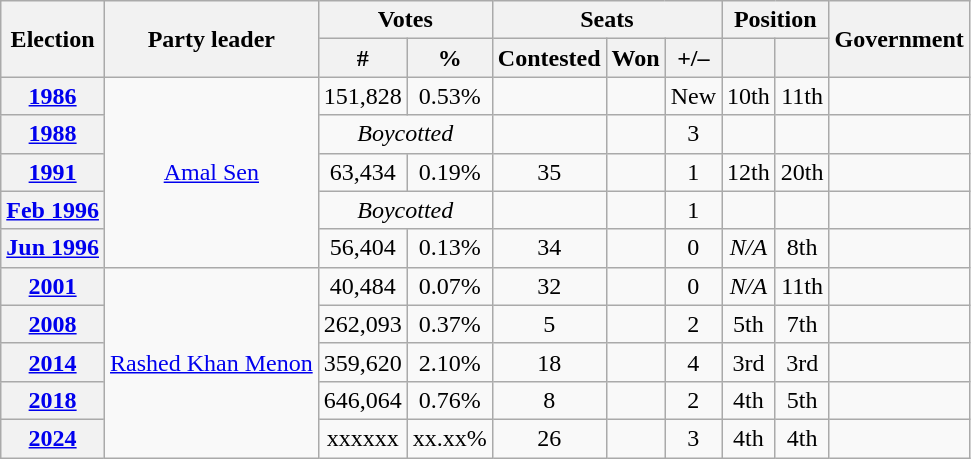<table class=wikitable style=text-align:center>
<tr>
<th rowspan="2"><strong>Election</strong></th>
<th rowspan="2">Party leader</th>
<th colspan="2"><strong>Votes</strong></th>
<th colspan="3"><strong>Seats</strong></th>
<th colspan="2"><strong>Position</strong></th>
<th rowspan="2">Government</th>
</tr>
<tr>
<th>#</th>
<th>%</th>
<th>Contested</th>
<th>Won</th>
<th>+/–</th>
<th><strong></strong></th>
<th><strong></strong></th>
</tr>
<tr>
<th><a href='#'>1986</a></th>
<td rowspan="5"><a href='#'>Amal Sen</a></td>
<td>151,828</td>
<td>0.53%</td>
<td></td>
<td></td>
<td>New</td>
<td>10th</td>
<td>11th</td>
<td></td>
</tr>
<tr>
<th><a href='#'>1988</a></th>
<td colspan="2"><em>Boycotted</em></td>
<td></td>
<td></td>
<td>3</td>
<td></td>
<td></td>
<td></td>
</tr>
<tr>
<th><a href='#'>1991</a></th>
<td>63,434</td>
<td>0.19%</td>
<td>35</td>
<td></td>
<td>1</td>
<td>12th</td>
<td>20th</td>
<td></td>
</tr>
<tr>
<th><a href='#'>Feb 1996</a></th>
<td colspan="2"><em>Boycotted</em></td>
<td></td>
<td></td>
<td>1</td>
<td></td>
<td></td>
<td></td>
</tr>
<tr>
<th><a href='#'>Jun 1996</a></th>
<td>56,404</td>
<td>0.13%</td>
<td>34</td>
<td></td>
<td> 0</td>
<td><em>N/A</em></td>
<td>8th</td>
<td></td>
</tr>
<tr>
<th><a href='#'>2001</a></th>
<td rowspan="5"><a href='#'>Rashed Khan Menon</a></td>
<td>40,484</td>
<td>0.07%</td>
<td>32</td>
<td></td>
<td> 0</td>
<td><em>N/A</em></td>
<td>11th</td>
<td></td>
</tr>
<tr>
<th><a href='#'>2008</a></th>
<td>262,093</td>
<td>0.37%</td>
<td>5</td>
<td></td>
<td>2</td>
<td>5th</td>
<td>7th</td>
<td></td>
</tr>
<tr>
<th><a href='#'>2014</a></th>
<td>359,620</td>
<td>2.10%</td>
<td>18</td>
<td></td>
<td>4</td>
<td>3rd</td>
<td>3rd</td>
<td></td>
</tr>
<tr>
<th><a href='#'>2018</a></th>
<td>646,064</td>
<td>0.76%</td>
<td>8</td>
<td></td>
<td>2</td>
<td>4th</td>
<td>5th</td>
<td></td>
</tr>
<tr>
<th><a href='#'>2024</a></th>
<td>xxxxxx</td>
<td>xx.xx%</td>
<td>26</td>
<td></td>
<td>3</td>
<td>4th</td>
<td>4th</td>
<td></td>
</tr>
</table>
